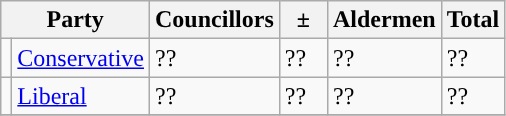<table class="wikitable">
<tr>
<th colspan="2">Party</th>
<th>Councillors</th>
<th>  ±  </th>
<th>Aldermen</th>
<th>Total</th>
</tr>
<tr>
<td style="background-color: "></td>
<td><a href='#'>Conservative</a></td>
<td>??</td>
<td>??</td>
<td>??</td>
<td>??</td>
</tr>
<tr>
<td style="background-color: "></td>
<td><a href='#'>Liberal</a></td>
<td>??</td>
<td>??</td>
<td>??</td>
<td>??</td>
</tr>
<tr>
</tr>
</table>
